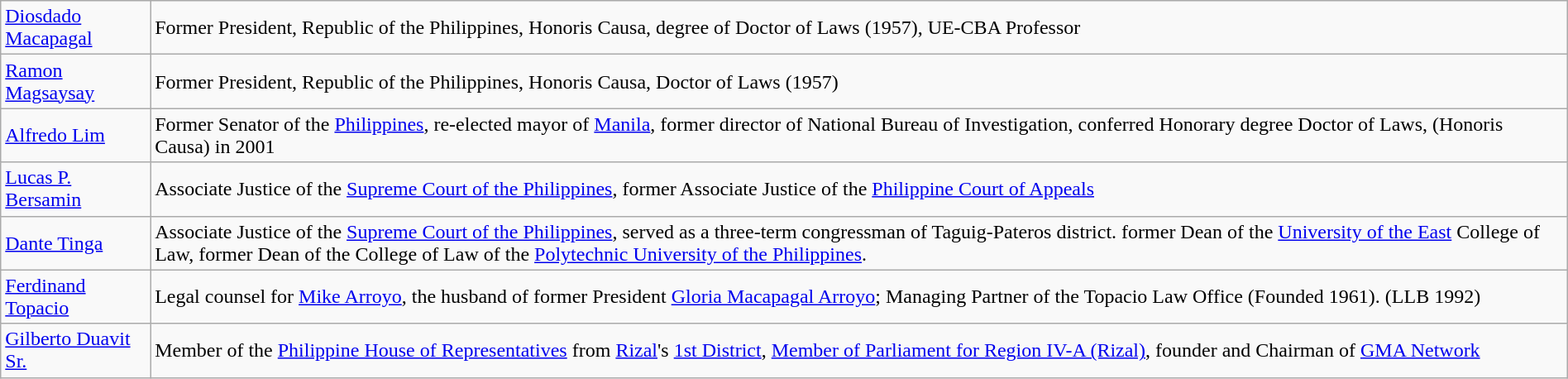<table class="wikitable" width=100%>
<tr>
<td><a href='#'>Diosdado Macapagal</a></td>
<td>Former President, Republic of the Philippines, Honoris Causa, degree of Doctor of Laws (1957), UE-CBA Professor</td>
</tr>
<tr>
<td><a href='#'>Ramon Magsaysay</a></td>
<td>Former President, Republic of the Philippines, Honoris Causa, Doctor of Laws (1957)</td>
</tr>
<tr>
<td><a href='#'>Alfredo Lim</a></td>
<td>Former Senator of the <a href='#'>Philippines</a>, re-elected mayor of <a href='#'>Manila</a>, former director of National Bureau of Investigation, conferred Honorary degree Doctor of Laws, (Honoris Causa) in 2001</td>
</tr>
<tr>
<td><a href='#'>Lucas P. Bersamin</a></td>
<td>Associate Justice of the <a href='#'>Supreme Court of the Philippines</a>, former Associate Justice of the <a href='#'>Philippine Court of Appeals</a></td>
</tr>
<tr>
<td><a href='#'>Dante Tinga</a></td>
<td>Associate Justice of the <a href='#'>Supreme Court of the Philippines</a>, served as a three-term congressman of Taguig-Pateros district. former Dean of the <a href='#'>University of the East</a> College of Law, former Dean of the College of Law of the <a href='#'>Polytechnic University of the Philippines</a>.</td>
</tr>
<tr>
<td><a href='#'>Ferdinand Topacio</a></td>
<td>Legal counsel for <a href='#'>Mike Arroyo</a>, the husband of former President <a href='#'>Gloria Macapagal Arroyo</a>; Managing Partner of the Topacio Law Office (Founded 1961). (LLB 1992)</td>
</tr>
<tr>
<td><a href='#'>Gilberto Duavit Sr.</a></td>
<td>Member of the <a href='#'>Philippine House of Representatives</a> from <a href='#'>Rizal</a>'s <a href='#'>1st District</a>, <a href='#'>Member of Parliament for Region IV-A (Rizal)</a>, founder and Chairman of <a href='#'>GMA Network</a></td>
</tr>
</table>
